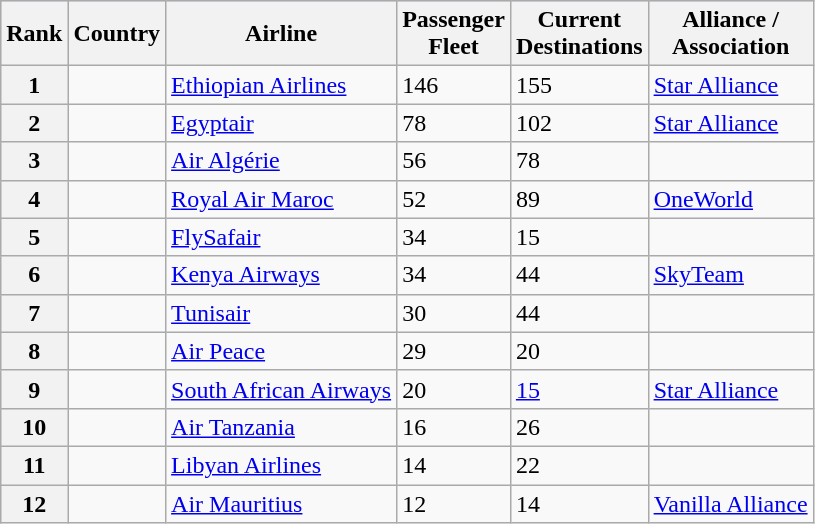<table class="sortable wikitable" style="text-align: centre">
<tr style="background:#ccf;">
<th>Rank</th>
<th>Country</th>
<th>Airline</th>
<th>Passenger <br> Fleet</th>
<th>Current <br> Destinations</th>
<th>Alliance /<br> Association</th>
</tr>
<tr>
<th>1</th>
<td></td>
<td><a href='#'>Ethiopian Airlines</a> </td>
<td>146</td>
<td>155</td>
<td><a href='#'>Star Alliance</a></td>
</tr>
<tr>
<th>2</th>
<td></td>
<td><a href='#'>Egyptair</a> </td>
<td>78</td>
<td>102</td>
<td><a href='#'>Star Alliance</a></td>
</tr>
<tr>
<th>3</th>
<td></td>
<td><a href='#'>Air Algérie</a></td>
<td>56</td>
<td>78</td>
<td></td>
</tr>
<tr>
<th>4</th>
<td></td>
<td><a href='#'>Royal Air Maroc</a> </td>
<td>52</td>
<td>89</td>
<td><a href='#'>OneWorld</a></td>
</tr>
<tr>
<th>5</th>
<td></td>
<td><a href='#'>FlySafair</a></td>
<td>34</td>
<td>15</td>
<td></td>
</tr>
<tr>
<th>6</th>
<td></td>
<td><a href='#'>Kenya Airways</a> </td>
<td>34</td>
<td>44</td>
<td><a href='#'>SkyTeam</a></td>
</tr>
<tr>
<th>7</th>
<td></td>
<td><a href='#'>Tunisair</a> </td>
<td>30</td>
<td>44</td>
<td></td>
</tr>
<tr>
<th>8</th>
<td></td>
<td><a href='#'>Air Peace</a></td>
<td>29</td>
<td>20</td>
<td></td>
</tr>
<tr>
<th>9</th>
<td></td>
<td><a href='#'>South African Airways</a> </td>
<td>20</td>
<td><a href='#'>15</a></td>
<td><a href='#'>Star Alliance</a></td>
</tr>
<tr>
<th>10</th>
<td></td>
<td><a href='#'>Air Tanzania</a></td>
<td>16</td>
<td>26</td>
<td></td>
</tr>
<tr>
<th>11</th>
<td></td>
<td><a href='#'>Libyan Airlines</a></td>
<td>14</td>
<td>22</td>
<td></td>
</tr>
<tr>
<th>12</th>
<td></td>
<td><a href='#'>Air Mauritius</a> </td>
<td>12</td>
<td>14</td>
<td><a href='#'>Vanilla Alliance</a></td>
</tr>
</table>
